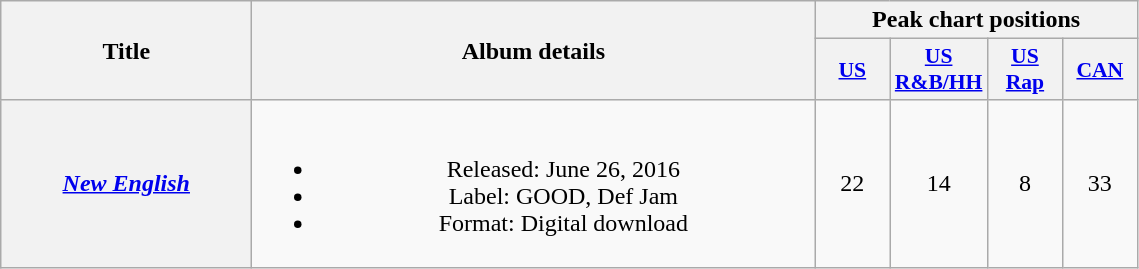<table class="wikitable plainrowheaders" style="text-align:center;">
<tr>
<th scope="col" rowspan="2" style="width:10em;">Title</th>
<th scope="col" rowspan="2" style="width:23em;">Album details</th>
<th scope="col" colspan="4">Peak chart positions</th>
</tr>
<tr>
<th scope="col" style="width:3em;font-size:90%;"><a href='#'>US</a><br></th>
<th scope="col" style="width:3em;font-size:90%;"><a href='#'>US<br>R&B/HH</a><br></th>
<th scope="col" style="width:3em;font-size:90%;"><a href='#'>US<br>Rap</a><br></th>
<th scope="col" style="width:3em;font-size:90%;"><a href='#'>CAN</a><br></th>
</tr>
<tr>
<th scope="row"><em><a href='#'>New English</a></em></th>
<td><br><ul><li>Released: June 26, 2016</li><li>Label: GOOD, Def Jam</li><li>Format: Digital download</li></ul></td>
<td>22</td>
<td>14</td>
<td>8</td>
<td>33</td>
</tr>
</table>
